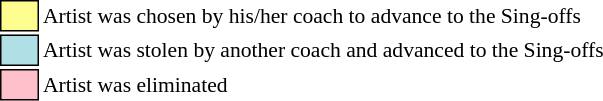<table class="toccolours" style="font-size: 90%; white-space: nowrap;">
<tr>
<td style="background:#fdfc8f; border:1px solid black;">      </td>
<td>Artist was chosen by his/her coach to advance to the Sing-offs</td>
</tr>
<tr>
<td style="background:#b0e0e6; border:1px solid black;">      </td>
<td>Artist was stolen by another coach and advanced to the Sing-offs</td>
</tr>
<tr>
<td style="background:pink; border:1px solid black;">      </td>
<td>Artist was eliminated</td>
</tr>
</table>
